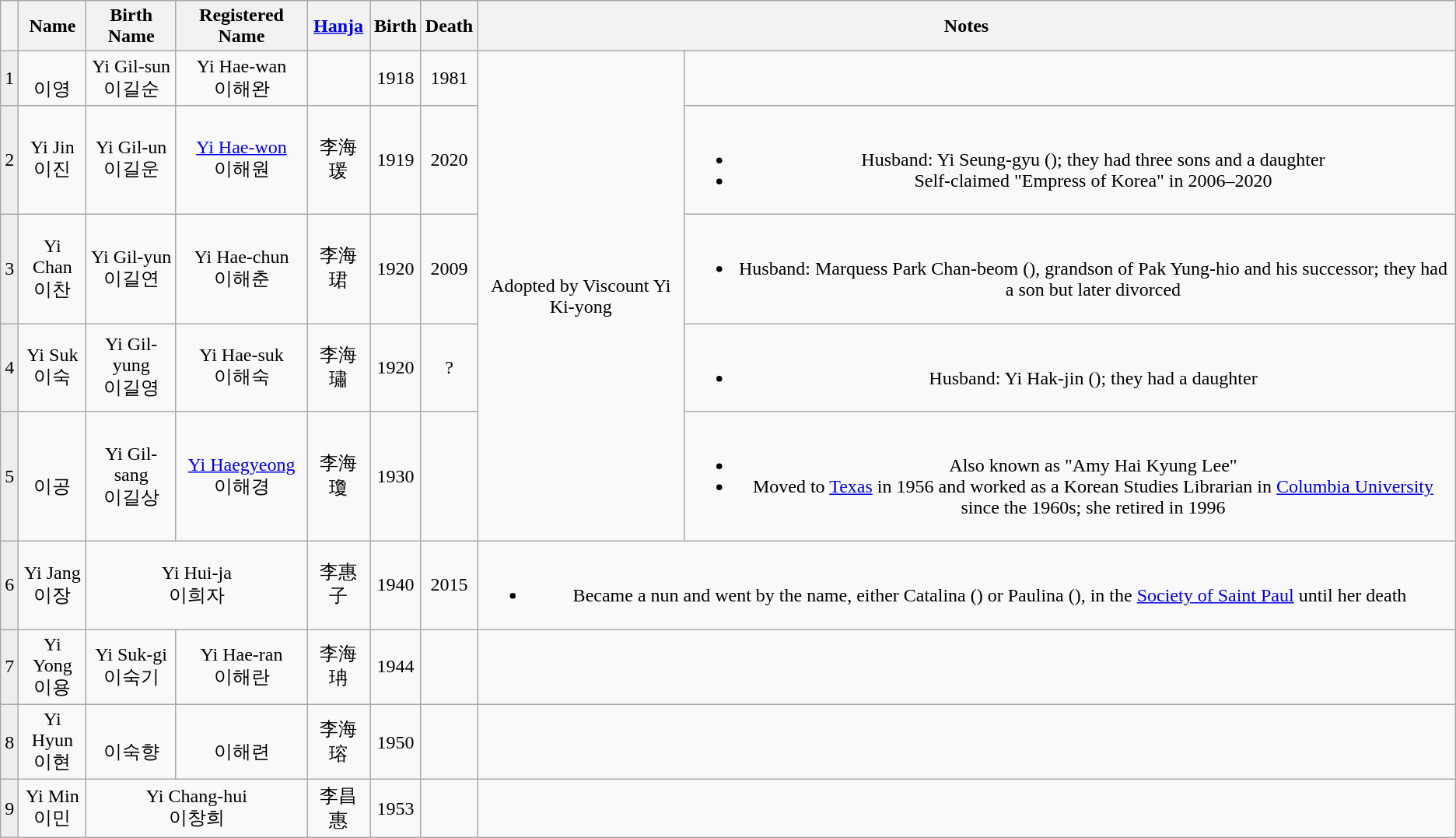<table class="wikitable">
<tr align=center>
<th></th>
<th>Name</th>
<th>Birth Name</th>
<th>Registered Name</th>
<th><a href='#'>Hanja</a></th>
<th>Birth</th>
<th>Death</th>
<th colspan="2">Notes</th>
</tr>
<tr align=center>
<td style="background:#eeeeee">1</td>
<td><br>이영</td>
<td>Yi Gil-sun<br>이길순</td>
<td>Yi Hae-wan<br>이해완</td>
<td></td>
<td>1918</td>
<td>1981</td>
<td rowspan="5">Adopted by Viscount Yi Ki-yong</td>
<td></td>
</tr>
<tr align=center>
<td style="background:#eeeeee">2</td>
<td>Yi Jin<br>이진</td>
<td>Yi Gil-un<br>이길운</td>
<td><a href='#'>Yi Hae-won</a><br>이해원</td>
<td>李海瑗</td>
<td>1919</td>
<td>2020</td>
<td><br><ul><li>Husband: Yi Seung-gyu (); they had three sons and a daughter</li><li>Self-claimed "Empress of Korea" in 2006–2020</li></ul></td>
</tr>
<tr align=center>
<td style="background:#eeeeee">3</td>
<td>Yi Chan<br>이찬</td>
<td>Yi Gil-yun<br>이길연</td>
<td>Yi Hae-chun<br>이해춘</td>
<td>李海珺</td>
<td>1920</td>
<td>2009</td>
<td><br><ul><li>Husband: Marquess Park Chan-beom (), grandson of Pak Yung-hio and his successor; they had a son but later divorced</li></ul></td>
</tr>
<tr align=center>
<td style="background:#eeeeee">4</td>
<td>Yi Suk<br>이숙</td>
<td>Yi Gil-yung<br>이길영</td>
<td>Yi Hae-suk<br>이해숙</td>
<td>李海璛</td>
<td>1920</td>
<td>?</td>
<td><br><ul><li>Husband: Yi Hak-jin (); they had a daughter</li></ul></td>
</tr>
<tr align=center>
<td style="background:#eeeeee">5</td>
<td><br>이공</td>
<td>Yi Gil-sang<br>이길상</td>
<td><a href='#'>Yi Haegyeong</a><br>이해경</td>
<td>李海瓊</td>
<td>1930</td>
<td></td>
<td><br><ul><li>Also known as "Amy Hai Kyung Lee"</li><li>Moved to <a href='#'>Texas</a> in 1956 and worked as a Korean Studies Librarian in <a href='#'>Columbia University</a> since the 1960s; she retired in 1996</li></ul></td>
</tr>
<tr align=center>
<td style="background:#eeeeee">6</td>
<td>Yi Jang<br>이장</td>
<td colspan="2">Yi Hui-ja<br>이희자</td>
<td>李惠子</td>
<td>1940</td>
<td>2015</td>
<td colspan="2"><br><ul><li>Became a nun and went by the name, either Catalina () or Paulina (), in the <a href='#'>Society of Saint Paul</a> until her death</li></ul></td>
</tr>
<tr align=center>
<td style="background:#eeeeee">7</td>
<td>Yi Yong<br>이용</td>
<td>Yi Suk-gi<br>이숙기</td>
<td>Yi Hae-ran<br>이해란</td>
<td>李海珃</td>
<td>1944</td>
<td></td>
<td colspan="2"></td>
</tr>
<tr align=center>
<td style="background:#eeeeee">8</td>
<td>Yi Hyun<br>이현</td>
<td><br>이숙향</td>
<td><br>이해련</td>
<td>李海瑢</td>
<td>1950</td>
<td></td>
<td colspan="2"></td>
</tr>
<tr align=center>
<td style="background:#eeeeee">9</td>
<td>Yi Min<br>이민</td>
<td colspan="2">Yi Chang-hui<br>이창희</td>
<td>李昌惠</td>
<td>1953</td>
<td></td>
<td colspan="2"></td>
</tr>
</table>
